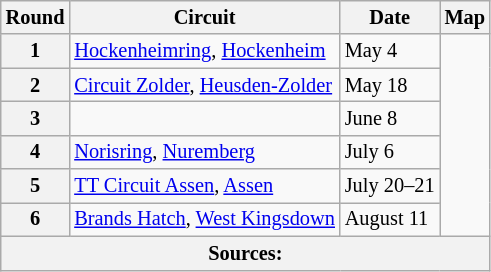<table class=wikitable style="font-size:85%;">
<tr>
<th>Round</th>
<th>Circuit</th>
<th>Date</th>
<th>Map</th>
</tr>
<tr>
<th>1</th>
<td> <a href='#'>Hockenheimring</a>, <a href='#'>Hockenheim</a></td>
<td>May 4</td>
<td rowspan=6></td>
</tr>
<tr>
<th>2</th>
<td> <a href='#'>Circuit Zolder</a>, <a href='#'>Heusden-Zolder</a></td>
<td>May 18</td>
</tr>
<tr>
<th>3</th>
<td></td>
<td>June 8</td>
</tr>
<tr>
<th>4</th>
<td> <a href='#'>Norisring</a>, <a href='#'>Nuremberg</a></td>
<td>July 6</td>
</tr>
<tr>
<th>5</th>
<td> <a href='#'>TT Circuit Assen</a>, <a href='#'>Assen</a></td>
<td>July 20–21</td>
</tr>
<tr>
<th>6</th>
<td> <a href='#'>Brands Hatch</a>, <a href='#'>West Kingsdown</a></td>
<td>August 11</td>
</tr>
<tr>
<th colspan=4><strong>Sources:</strong></th>
</tr>
</table>
